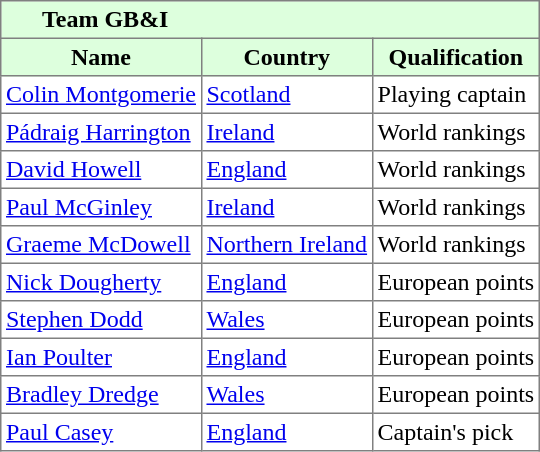<table border="1" cellpadding="3" style="border-collapse: collapse;">
<tr style="background:#ddffdd;">
<td colspan="6">      <strong>Team GB&I</strong></td>
</tr>
<tr style="background:#ddffdd;">
<th>Name</th>
<th>Country</th>
<th>Qualification</th>
</tr>
<tr>
<td><a href='#'>Colin Montgomerie</a></td>
<td><a href='#'>Scotland</a></td>
<td>Playing captain</td>
</tr>
<tr>
<td><a href='#'>Pádraig Harrington</a></td>
<td><a href='#'>Ireland</a></td>
<td>World rankings</td>
</tr>
<tr>
<td><a href='#'>David Howell</a></td>
<td><a href='#'>England</a></td>
<td>World rankings</td>
</tr>
<tr>
<td><a href='#'>Paul McGinley</a></td>
<td><a href='#'>Ireland</a></td>
<td>World rankings</td>
</tr>
<tr>
<td><a href='#'>Graeme McDowell</a></td>
<td><a href='#'>Northern Ireland</a></td>
<td>World rankings</td>
</tr>
<tr>
<td><a href='#'>Nick Dougherty</a></td>
<td><a href='#'>England</a></td>
<td>European points</td>
</tr>
<tr>
<td><a href='#'>Stephen Dodd</a></td>
<td><a href='#'>Wales</a></td>
<td>European points</td>
</tr>
<tr>
<td><a href='#'>Ian Poulter</a></td>
<td><a href='#'>England</a></td>
<td>European points</td>
</tr>
<tr>
<td><a href='#'>Bradley Dredge</a></td>
<td><a href='#'>Wales</a></td>
<td>European points</td>
</tr>
<tr>
<td><a href='#'>Paul Casey</a></td>
<td><a href='#'>England</a></td>
<td>Captain's pick</td>
</tr>
</table>
